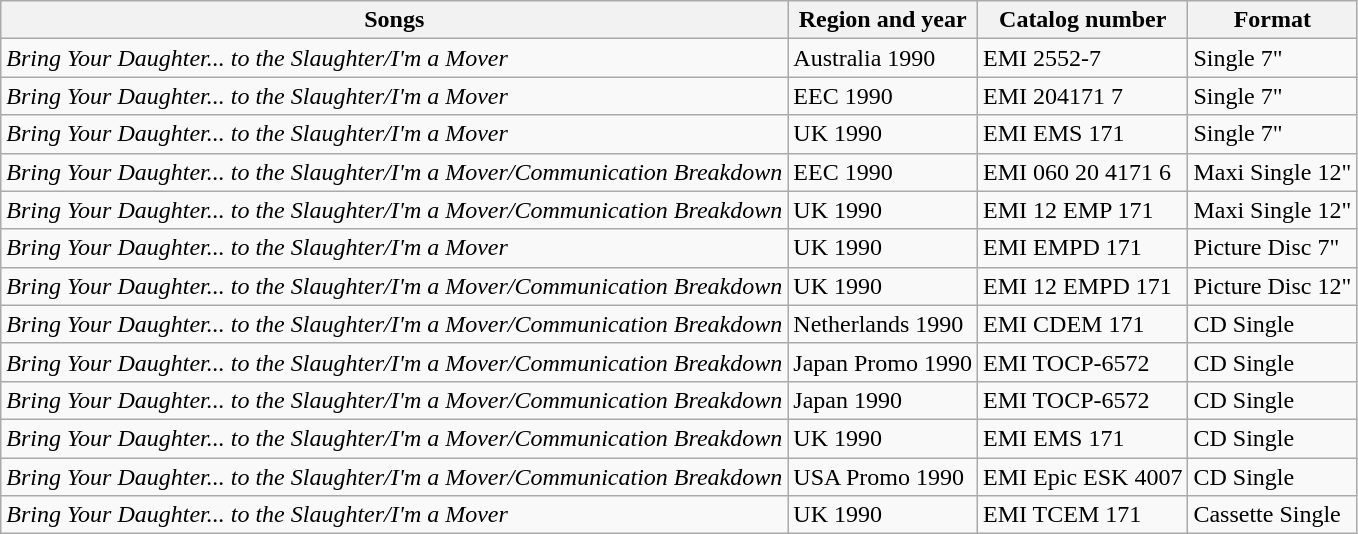<table class="wikitable">
<tr>
<th>Songs</th>
<th>Region and year</th>
<th>Catalog number</th>
<th>Format</th>
</tr>
<tr>
<td><em>Bring Your Daughter... to the Slaughter/I'm a Mover</em></td>
<td>Australia 1990</td>
<td>EMI 2552-7</td>
<td>Single 7"</td>
</tr>
<tr>
<td><em>Bring Your Daughter... to the Slaughter/I'm a Mover</em></td>
<td>EEC 1990</td>
<td>EMI 204171 7</td>
<td>Single 7"</td>
</tr>
<tr>
<td><em>Bring Your Daughter... to the Slaughter/I'm a Mover</em></td>
<td>UK 1990</td>
<td>EMI EMS 171</td>
<td>Single 7"</td>
</tr>
<tr>
<td><em>Bring Your Daughter... to the Slaughter/I'm a Mover/Communication Breakdown</em></td>
<td>EEC 1990</td>
<td>EMI 060 20 4171 6</td>
<td>Maxi Single 12"</td>
</tr>
<tr>
<td><em>Bring Your Daughter... to the Slaughter/I'm a Mover/Communication Breakdown</em></td>
<td>UK 1990</td>
<td>EMI 12 EMP 171</td>
<td>Maxi Single 12"</td>
</tr>
<tr>
<td><em>Bring Your Daughter... to the Slaughter/I'm a Mover</em></td>
<td>UK 1990</td>
<td>EMI EMPD 171</td>
<td>Picture Disc 7"</td>
</tr>
<tr>
<td><em>Bring Your Daughter... to the Slaughter/I'm a Mover/Communication Breakdown</em></td>
<td>UK 1990</td>
<td>EMI 12 EMPD 171</td>
<td>Picture Disc 12"</td>
</tr>
<tr>
<td><em>Bring Your Daughter... to the Slaughter/I'm a Mover/Communication Breakdown</em></td>
<td>Netherlands 1990</td>
<td>EMI CDEM 171</td>
<td>CD Single</td>
</tr>
<tr>
<td><em>Bring Your Daughter... to the Slaughter/I'm a Mover/Communication Breakdown</em></td>
<td>Japan Promo 1990</td>
<td>EMI TOCP-6572</td>
<td>CD Single</td>
</tr>
<tr>
<td><em>Bring Your Daughter... to the Slaughter/I'm a Mover/Communication Breakdown</em></td>
<td>Japan 1990</td>
<td>EMI TOCP-6572</td>
<td>CD Single</td>
</tr>
<tr>
<td><em>Bring Your Daughter... to the Slaughter/I'm a Mover/Communication Breakdown</em></td>
<td>UK 1990</td>
<td>EMI EMS 171</td>
<td>CD Single</td>
</tr>
<tr>
<td><em>Bring Your Daughter... to the Slaughter/I'm a Mover/Communication Breakdown</em></td>
<td>USA Promo 1990</td>
<td>EMI Epic ESK 4007</td>
<td>CD Single</td>
</tr>
<tr>
<td><em>Bring Your Daughter... to the Slaughter/I'm a Mover</em></td>
<td>UK 1990</td>
<td>EMI TCEM 171</td>
<td>Cassette Single</td>
</tr>
</table>
